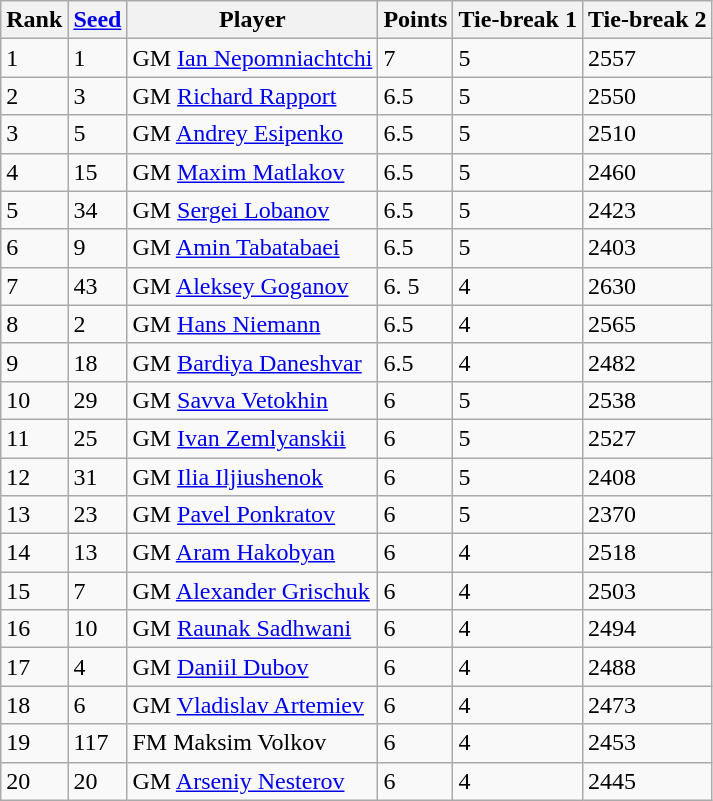<table class="wikitable sortable">
<tr>
<th>Rank</th>
<th><a href='#'>Seed</a></th>
<th>Player</th>
<th>Points</th>
<th>Tie-break 1</th>
<th>Tie-break 2</th>
</tr>
<tr>
<td>1</td>
<td>1</td>
<td> GM <a href='#'>Ian Nepomniachtchi</a></td>
<td>7</td>
<td>5</td>
<td>2557</td>
</tr>
<tr>
<td>2</td>
<td>3</td>
<td> GM <a href='#'>Richard Rapport</a></td>
<td>6.5</td>
<td>5</td>
<td>2550</td>
</tr>
<tr>
<td>3</td>
<td>5</td>
<td> GM <a href='#'>Andrey Esipenko</a></td>
<td>6.5</td>
<td>5</td>
<td>2510</td>
</tr>
<tr>
<td>4</td>
<td>15</td>
<td> GM <a href='#'>Maxim Matlakov</a></td>
<td>6.5</td>
<td>5</td>
<td>2460</td>
</tr>
<tr>
<td>5</td>
<td>34</td>
<td> GM <a href='#'>Sergei Lobanov</a></td>
<td>6.5</td>
<td>5</td>
<td>2423</td>
</tr>
<tr>
<td>6</td>
<td>9</td>
<td> GM <a href='#'>Amin Tabatabaei</a></td>
<td>6.5</td>
<td>5</td>
<td>2403</td>
</tr>
<tr>
<td>7</td>
<td>43</td>
<td> GM <a href='#'>Aleksey Goganov</a></td>
<td>6. 5</td>
<td>4</td>
<td>2630</td>
</tr>
<tr>
<td>8</td>
<td>2</td>
<td> GM <a href='#'>Hans Niemann</a></td>
<td>6.5</td>
<td>4</td>
<td>2565</td>
</tr>
<tr>
<td>9</td>
<td>18</td>
<td> GM <a href='#'>Bardiya Daneshvar</a></td>
<td>6.5</td>
<td>4</td>
<td>2482</td>
</tr>
<tr>
<td>10</td>
<td>29</td>
<td> GM <a href='#'>Savva Vetokhin</a></td>
<td>6</td>
<td>5</td>
<td>2538</td>
</tr>
<tr>
<td>11</td>
<td>25</td>
<td> GM <a href='#'>Ivan Zemlyanskii</a></td>
<td>6</td>
<td>5</td>
<td>2527</td>
</tr>
<tr>
<td>12</td>
<td>31</td>
<td> GM <a href='#'>Ilia Iljiushenok</a></td>
<td>6</td>
<td>5</td>
<td>2408</td>
</tr>
<tr>
<td>13</td>
<td>23</td>
<td> GM <a href='#'>Pavel Ponkratov</a></td>
<td>6</td>
<td>5</td>
<td>2370</td>
</tr>
<tr>
<td>14</td>
<td>13</td>
<td> GM <a href='#'>Aram Hakobyan</a></td>
<td>6</td>
<td>4</td>
<td>2518</td>
</tr>
<tr>
<td>15</td>
<td>7</td>
<td> GM <a href='#'>Alexander Grischuk</a></td>
<td>6</td>
<td>4</td>
<td>2503</td>
</tr>
<tr>
<td>16</td>
<td>10</td>
<td> GM <a href='#'>Raunak Sadhwani</a></td>
<td>6</td>
<td>4</td>
<td>2494</td>
</tr>
<tr>
<td>17</td>
<td>4</td>
<td> GM <a href='#'>Daniil Dubov</a></td>
<td>6</td>
<td>4</td>
<td>2488</td>
</tr>
<tr>
<td>18</td>
<td>6</td>
<td> GM <a href='#'>Vladislav Artemiev</a></td>
<td>6</td>
<td>4</td>
<td>2473</td>
</tr>
<tr>
<td>19</td>
<td>117</td>
<td> FM Maksim Volkov</td>
<td>6</td>
<td>4</td>
<td>2453</td>
</tr>
<tr>
<td>20</td>
<td>20</td>
<td> GM <a href='#'>Arseniy Nesterov</a></td>
<td>6</td>
<td>4</td>
<td>2445</td>
</tr>
</table>
